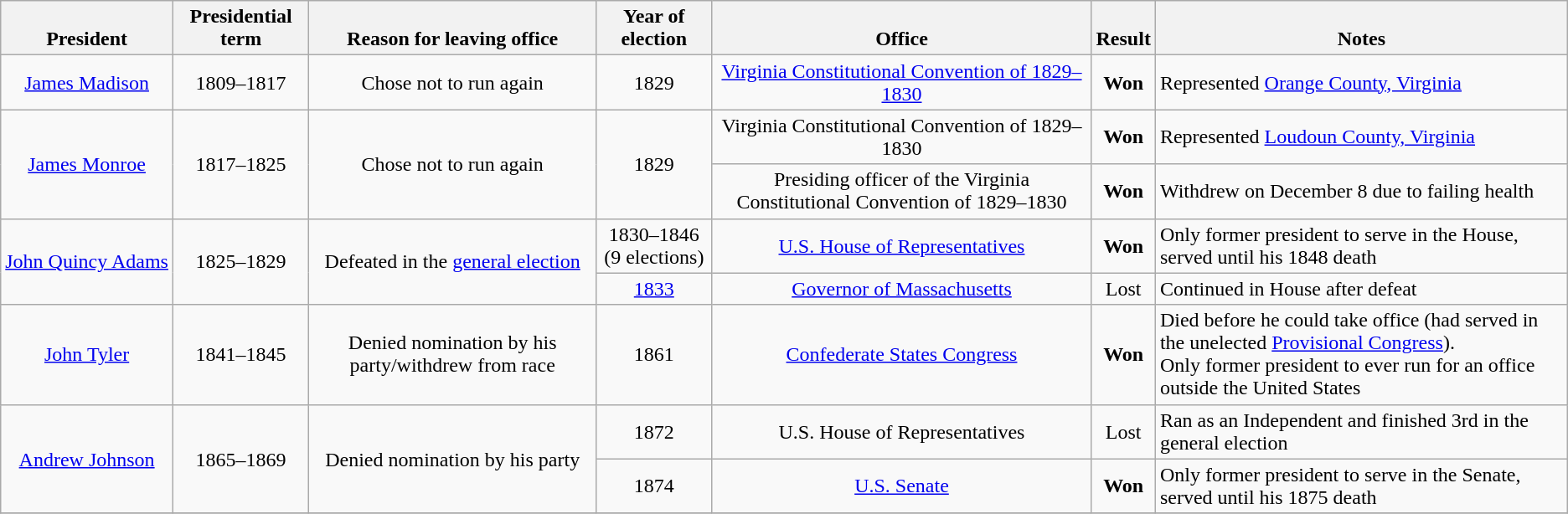<table class=wikitable>
<tr valign=bottom>
<th>President</th>
<th>Presidential term</th>
<th>Reason for leaving office</th>
<th>Year of election</th>
<th>Office</th>
<th>Result</th>
<th>Notes</th>
</tr>
<tr align="center">
<td nowrap><a href='#'>James Madison</a></td>
<td>1809–1817</td>
<td>Chose not to run again</td>
<td>1829</td>
<td><a href='#'>Virginia Constitutional Convention of 1829–1830</a></td>
<td><strong>Won</strong></td>
<td align="left">Represented <a href='#'>Orange County, Virginia</a></td>
</tr>
<tr align="center">
<td nowrap rowspan=2><a href='#'>James Monroe</a></td>
<td rowspan=2>1817–1825</td>
<td rowspan=2>Chose not to run again</td>
<td rowspan=2>1829</td>
<td>Virginia Constitutional Convention of 1829–1830</td>
<td><strong>Won</strong></td>
<td align="left">Represented <a href='#'>Loudoun County, Virginia</a></td>
</tr>
<tr align="center">
<td>Presiding officer of the Virginia Constitutional Convention of 1829–1830</td>
<td><strong>Won</strong></td>
<td align="left">Withdrew on December 8 due to failing health</td>
</tr>
<tr align="center">
<td nowrap rowspan=2><a href='#'>John Quincy Adams</a></td>
<td rowspan=2>1825–1829</td>
<td rowspan=2>Defeated in the <a href='#'>general election</a></td>
<td>1830–1846<br>(9 elections)</td>
<td><a href='#'>U.S. House of Representatives</a></td>
<td><strong>Won</strong></td>
<td align="left">Only former president to serve in the House, served until his 1848 death</td>
</tr>
<tr align="center">
<td><a href='#'>1833</a></td>
<td><a href='#'>Governor of Massachusetts</a></td>
<td>Lost</td>
<td align="left">Continued in House after defeat</td>
</tr>
<tr align="center">
<td nowrap><a href='#'>John Tyler</a></td>
<td>1841–1845</td>
<td>Denied nomination by his party/withdrew from race</td>
<td>1861</td>
<td><a href='#'>Confederate States Congress</a></td>
<td><strong>Won</strong></td>
<td align="left">Died before he could take office (had served in the unelected <a href='#'>Provisional Congress</a>).<br>Only former president to ever run for an office outside the United States</td>
</tr>
<tr align="center">
<td nowrap rowspan=2><a href='#'>Andrew Johnson</a></td>
<td rowspan=2>1865–1869</td>
<td rowspan=2>Denied nomination by his party</td>
<td>1872</td>
<td>U.S. House of Representatives</td>
<td>Lost</td>
<td align="left">Ran as an Independent and finished 3rd in the general election</td>
</tr>
<tr align="center">
<td>1874</td>
<td><a href='#'>U.S. Senate</a></td>
<td><strong>Won</strong></td>
<td align="left">Only former president to serve in the Senate, served until his 1875 death</td>
</tr>
<tr align="center">
</tr>
</table>
